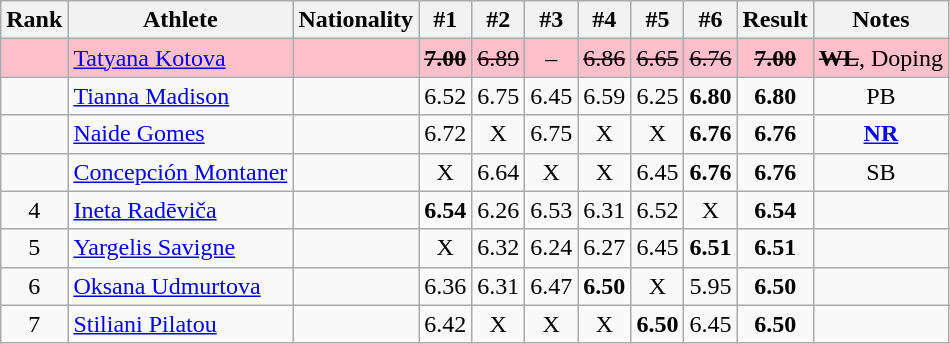<table class="wikitable" style="text-align:center">
<tr>
<th>Rank</th>
<th>Athlete</th>
<th>Nationality</th>
<th>#1</th>
<th>#2</th>
<th>#3</th>
<th>#4</th>
<th>#5</th>
<th>#6</th>
<th>Result</th>
<th>Notes</th>
</tr>
<tr bgcolor=pink>
<td></td>
<td align=left><a href='#'>Tatyana Kotova</a></td>
<td align=left></td>
<td><s><strong>7.00</strong> </s></td>
<td><s>6.89 </s></td>
<td>–</td>
<td><s>6.86 </s></td>
<td><s>6.65 </s></td>
<td><s>6.76 </s></td>
<td><s><strong>7.00</strong> </s></td>
<td><s><strong>WL</strong></s>, Doping</td>
</tr>
<tr>
<td></td>
<td align=left><a href='#'>Tianna Madison</a></td>
<td align=left></td>
<td>6.52</td>
<td>6.75</td>
<td>6.45</td>
<td>6.59</td>
<td>6.25</td>
<td><strong>6.80</strong></td>
<td><strong>6.80</strong></td>
<td>PB</td>
</tr>
<tr>
<td></td>
<td align=left><a href='#'>Naide Gomes</a></td>
<td align=left></td>
<td>6.72</td>
<td>X</td>
<td>6.75</td>
<td>X</td>
<td>X</td>
<td><strong>6.76</strong></td>
<td><strong>6.76</strong></td>
<td><strong><a href='#'>NR</a></strong></td>
</tr>
<tr>
<td></td>
<td align=left><a href='#'>Concepción Montaner</a></td>
<td align=left></td>
<td>X</td>
<td>6.64</td>
<td>X</td>
<td>X</td>
<td>6.45</td>
<td><strong>6.76</strong></td>
<td><strong>6.76</strong></td>
<td>SB</td>
</tr>
<tr>
<td>4</td>
<td align=left><a href='#'>Ineta Radēviča</a></td>
<td align=left></td>
<td><strong>6.54</strong></td>
<td>6.26</td>
<td>6.53</td>
<td>6.31</td>
<td>6.52</td>
<td>X</td>
<td><strong>6.54</strong></td>
<td></td>
</tr>
<tr>
<td>5</td>
<td align=left><a href='#'>Yargelis Savigne</a></td>
<td align=left></td>
<td>X</td>
<td>6.32</td>
<td>6.24</td>
<td>6.27</td>
<td>6.45</td>
<td><strong>6.51</strong></td>
<td><strong>6.51</strong></td>
<td></td>
</tr>
<tr>
<td>6</td>
<td align=left><a href='#'>Oksana Udmurtova</a></td>
<td align=left></td>
<td>6.36</td>
<td>6.31</td>
<td>6.47</td>
<td><strong>6.50</strong></td>
<td>X</td>
<td>5.95</td>
<td><strong>6.50</strong></td>
<td></td>
</tr>
<tr>
<td>7</td>
<td align=left><a href='#'>Stiliani Pilatou</a></td>
<td align=left></td>
<td>6.42</td>
<td>X</td>
<td>X</td>
<td>X</td>
<td><strong>6.50</strong></td>
<td>6.45</td>
<td><strong>6.50</strong></td>
<td></td>
</tr>
</table>
